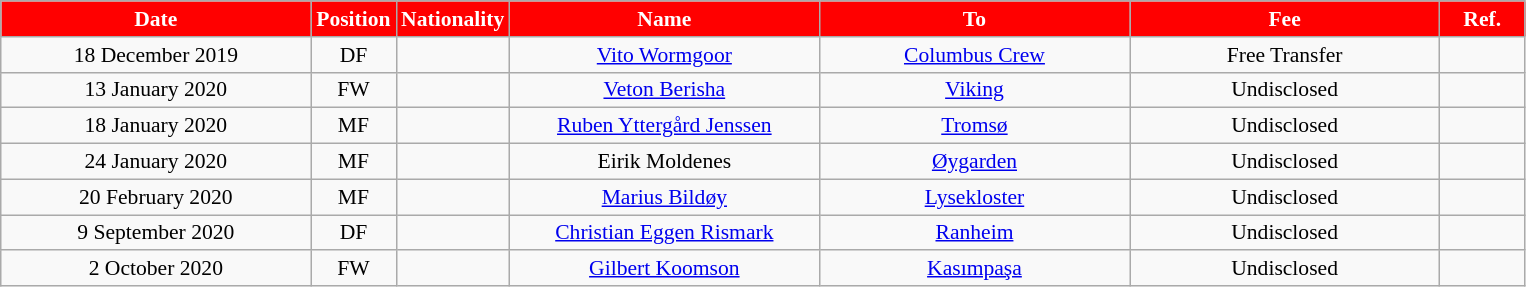<table class="wikitable"  style="text-align:center; font-size:90%; ">
<tr>
<th style="background:#FF0000; color:white; width:200px;">Date</th>
<th style="background:#FF0000; color:white; width:50px;">Position</th>
<th style="background:#FF0000; color:white; width:50px;">Nationality</th>
<th style="background:#FF0000; color:white; width:200px;">Name</th>
<th style="background:#FF0000; color:white; width:200px;">To</th>
<th style="background:#FF0000; color:white; width:200px;">Fee</th>
<th style="background:#FF0000; color:white; width:50px;">Ref.</th>
</tr>
<tr>
<td>18 December 2019</td>
<td>DF</td>
<td></td>
<td><a href='#'>Vito Wormgoor</a></td>
<td><a href='#'>Columbus Crew</a></td>
<td>Free Transfer</td>
<td></td>
</tr>
<tr>
<td>13 January 2020</td>
<td>FW</td>
<td></td>
<td><a href='#'>Veton Berisha</a></td>
<td><a href='#'>Viking</a></td>
<td>Undisclosed</td>
<td></td>
</tr>
<tr>
<td>18 January 2020</td>
<td>MF</td>
<td></td>
<td><a href='#'>Ruben Yttergård Jenssen</a></td>
<td><a href='#'>Tromsø</a></td>
<td>Undisclosed</td>
<td></td>
</tr>
<tr>
<td>24 January 2020</td>
<td>MF</td>
<td></td>
<td>Eirik Moldenes</td>
<td><a href='#'>Øygarden</a></td>
<td>Undisclosed</td>
<td></td>
</tr>
<tr>
<td>20 February 2020</td>
<td>MF</td>
<td></td>
<td><a href='#'>Marius Bildøy</a></td>
<td><a href='#'>Lysekloster</a></td>
<td>Undisclosed</td>
<td></td>
</tr>
<tr>
<td>9 September 2020</td>
<td>DF</td>
<td></td>
<td><a href='#'>Christian Eggen Rismark</a></td>
<td><a href='#'>Ranheim</a></td>
<td>Undisclosed</td>
<td></td>
</tr>
<tr>
<td>2 October 2020</td>
<td>FW</td>
<td></td>
<td><a href='#'>Gilbert Koomson</a></td>
<td><a href='#'>Kasımpaşa</a></td>
<td>Undisclosed</td>
<td></td>
</tr>
</table>
